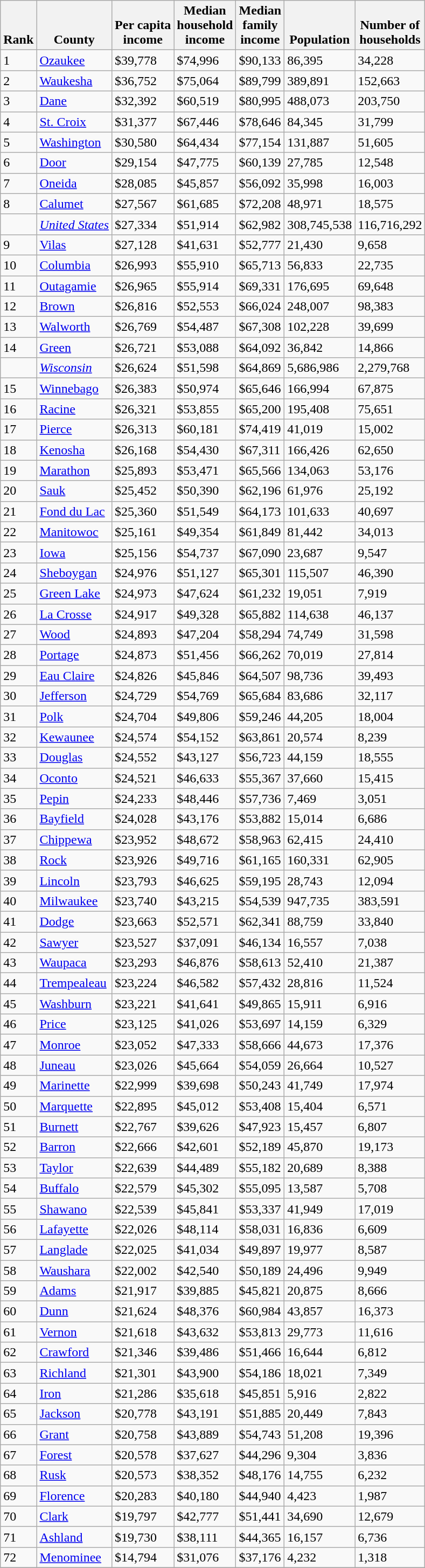<table class="wikitable sortable">
<tr valign=bottom>
<th>Rank</th>
<th>County</th>
<th>Per capita<br>income</th>
<th>Median<br>household<br>income</th>
<th>Median<br>family<br>income</th>
<th>Population</th>
<th>Number of<br>households</th>
</tr>
<tr>
<td>1</td>
<td><a href='#'>Ozaukee</a></td>
<td>$39,778</td>
<td>$74,996</td>
<td>$90,133</td>
<td>86,395</td>
<td>34,228</td>
</tr>
<tr>
<td>2</td>
<td><a href='#'>Waukesha</a></td>
<td>$36,752</td>
<td>$75,064</td>
<td>$89,799</td>
<td>389,891</td>
<td>152,663</td>
</tr>
<tr>
<td>3</td>
<td><a href='#'>Dane</a></td>
<td>$32,392</td>
<td>$60,519</td>
<td>$80,995</td>
<td>488,073</td>
<td>203,750</td>
</tr>
<tr>
<td>4</td>
<td><a href='#'>St. Croix</a></td>
<td>$31,377</td>
<td>$67,446</td>
<td>$78,646</td>
<td>84,345</td>
<td>31,799</td>
</tr>
<tr>
<td>5</td>
<td><a href='#'>Washington</a></td>
<td>$30,580</td>
<td>$64,434</td>
<td>$77,154</td>
<td>131,887</td>
<td>51,605</td>
</tr>
<tr>
<td>6</td>
<td><a href='#'>Door</a></td>
<td>$29,154</td>
<td>$47,775</td>
<td>$60,139</td>
<td>27,785</td>
<td>12,548</td>
</tr>
<tr>
<td>7</td>
<td><a href='#'>Oneida</a></td>
<td>$28,085</td>
<td>$45,857</td>
<td>$56,092</td>
<td>35,998</td>
<td>16,003</td>
</tr>
<tr>
<td>8</td>
<td><a href='#'>Calumet</a></td>
<td>$27,567</td>
<td>$61,685</td>
<td>$72,208</td>
<td>48,971</td>
<td>18,575</td>
</tr>
<tr>
<td></td>
<td><em><a href='#'>United States</a></em></td>
<td>$27,334</td>
<td>$51,914</td>
<td>$62,982</td>
<td>308,745,538</td>
<td>116,716,292</td>
</tr>
<tr>
<td>9</td>
<td><a href='#'>Vilas</a></td>
<td>$27,128</td>
<td>$41,631</td>
<td>$52,777</td>
<td>21,430</td>
<td>9,658</td>
</tr>
<tr>
<td>10</td>
<td><a href='#'>Columbia</a></td>
<td>$26,993</td>
<td>$55,910</td>
<td>$65,713</td>
<td>56,833</td>
<td>22,735</td>
</tr>
<tr>
<td>11</td>
<td><a href='#'>Outagamie</a></td>
<td>$26,965</td>
<td>$55,914</td>
<td>$69,331</td>
<td>176,695</td>
<td>69,648</td>
</tr>
<tr>
<td>12</td>
<td><a href='#'>Brown</a></td>
<td>$26,816</td>
<td>$52,553</td>
<td>$66,024</td>
<td>248,007</td>
<td>98,383</td>
</tr>
<tr>
<td>13</td>
<td><a href='#'>Walworth</a></td>
<td>$26,769</td>
<td>$54,487</td>
<td>$67,308</td>
<td>102,228</td>
<td>39,699</td>
</tr>
<tr>
<td>14</td>
<td><a href='#'>Green</a></td>
<td>$26,721</td>
<td>$53,088</td>
<td>$64,092</td>
<td>36,842</td>
<td>14,866</td>
</tr>
<tr>
<td></td>
<td><em><a href='#'>Wisconsin</a></em></td>
<td>$26,624</td>
<td>$51,598</td>
<td>$64,869</td>
<td>5,686,986</td>
<td>2,279,768</td>
</tr>
<tr>
<td>15</td>
<td><a href='#'>Winnebago</a></td>
<td>$26,383</td>
<td>$50,974</td>
<td>$65,646</td>
<td>166,994</td>
<td>67,875</td>
</tr>
<tr>
<td>16</td>
<td><a href='#'>Racine</a></td>
<td>$26,321</td>
<td>$53,855</td>
<td>$65,200</td>
<td>195,408</td>
<td>75,651</td>
</tr>
<tr>
<td>17</td>
<td><a href='#'>Pierce</a></td>
<td>$26,313</td>
<td>$60,181</td>
<td>$74,419</td>
<td>41,019</td>
<td>15,002</td>
</tr>
<tr>
<td>18</td>
<td><a href='#'>Kenosha</a></td>
<td>$26,168</td>
<td>$54,430</td>
<td>$67,311</td>
<td>166,426</td>
<td>62,650</td>
</tr>
<tr>
<td>19</td>
<td><a href='#'>Marathon</a></td>
<td>$25,893</td>
<td>$53,471</td>
<td>$65,566</td>
<td>134,063</td>
<td>53,176</td>
</tr>
<tr>
<td>20</td>
<td><a href='#'>Sauk</a></td>
<td>$25,452</td>
<td>$50,390</td>
<td>$62,196</td>
<td>61,976</td>
<td>25,192</td>
</tr>
<tr>
<td>21</td>
<td><a href='#'>Fond du Lac</a></td>
<td>$25,360</td>
<td>$51,549</td>
<td>$64,173</td>
<td>101,633</td>
<td>40,697</td>
</tr>
<tr>
<td>22</td>
<td><a href='#'>Manitowoc</a></td>
<td>$25,161</td>
<td>$49,354</td>
<td>$61,849</td>
<td>81,442</td>
<td>34,013</td>
</tr>
<tr>
<td>23</td>
<td><a href='#'>Iowa</a></td>
<td>$25,156</td>
<td>$54,737</td>
<td>$67,090</td>
<td>23,687</td>
<td>9,547</td>
</tr>
<tr>
<td>24</td>
<td><a href='#'>Sheboygan</a></td>
<td>$24,976</td>
<td>$51,127</td>
<td>$65,301</td>
<td>115,507</td>
<td>46,390</td>
</tr>
<tr>
<td>25</td>
<td><a href='#'>Green Lake</a></td>
<td>$24,973</td>
<td>$47,624</td>
<td>$61,232</td>
<td>19,051</td>
<td>7,919</td>
</tr>
<tr>
<td>26</td>
<td><a href='#'>La Crosse</a></td>
<td>$24,917</td>
<td>$49,328</td>
<td>$65,882</td>
<td>114,638</td>
<td>46,137</td>
</tr>
<tr>
<td>27</td>
<td><a href='#'>Wood</a></td>
<td>$24,893</td>
<td>$47,204</td>
<td>$58,294</td>
<td>74,749</td>
<td>31,598</td>
</tr>
<tr>
<td>28</td>
<td><a href='#'>Portage</a></td>
<td>$24,873</td>
<td>$51,456</td>
<td>$66,262</td>
<td>70,019</td>
<td>27,814</td>
</tr>
<tr>
<td>29</td>
<td><a href='#'>Eau Claire</a></td>
<td>$24,826</td>
<td>$45,846</td>
<td>$64,507</td>
<td>98,736</td>
<td>39,493</td>
</tr>
<tr>
<td>30</td>
<td><a href='#'>Jefferson</a></td>
<td>$24,729</td>
<td>$54,769</td>
<td>$65,684</td>
<td>83,686</td>
<td>32,117</td>
</tr>
<tr>
<td>31</td>
<td><a href='#'>Polk</a></td>
<td>$24,704</td>
<td>$49,806</td>
<td>$59,246</td>
<td>44,205</td>
<td>18,004</td>
</tr>
<tr>
<td>32</td>
<td><a href='#'>Kewaunee</a></td>
<td>$24,574</td>
<td>$54,152</td>
<td>$63,861</td>
<td>20,574</td>
<td>8,239</td>
</tr>
<tr>
<td>33</td>
<td><a href='#'>Douglas</a></td>
<td>$24,552</td>
<td>$43,127</td>
<td>$56,723</td>
<td>44,159</td>
<td>18,555</td>
</tr>
<tr>
<td>34</td>
<td><a href='#'>Oconto</a></td>
<td>$24,521</td>
<td>$46,633</td>
<td>$55,367</td>
<td>37,660</td>
<td>15,415</td>
</tr>
<tr>
<td>35</td>
<td><a href='#'>Pepin</a></td>
<td>$24,233</td>
<td>$48,446</td>
<td>$57,736</td>
<td>7,469</td>
<td>3,051</td>
</tr>
<tr>
<td>36</td>
<td><a href='#'>Bayfield</a></td>
<td>$24,028</td>
<td>$43,176</td>
<td>$53,882</td>
<td>15,014</td>
<td>6,686</td>
</tr>
<tr>
<td>37</td>
<td><a href='#'>Chippewa</a></td>
<td>$23,952</td>
<td>$48,672</td>
<td>$58,963</td>
<td>62,415</td>
<td>24,410</td>
</tr>
<tr>
<td>38</td>
<td><a href='#'>Rock</a></td>
<td>$23,926</td>
<td>$49,716</td>
<td>$61,165</td>
<td>160,331</td>
<td>62,905</td>
</tr>
<tr>
<td>39</td>
<td><a href='#'>Lincoln</a></td>
<td>$23,793</td>
<td>$46,625</td>
<td>$59,195</td>
<td>28,743</td>
<td>12,094</td>
</tr>
<tr>
<td>40</td>
<td><a href='#'>Milwaukee</a></td>
<td>$23,740</td>
<td>$43,215</td>
<td>$54,539</td>
<td>947,735</td>
<td>383,591</td>
</tr>
<tr>
<td>41</td>
<td><a href='#'>Dodge</a></td>
<td>$23,663</td>
<td>$52,571</td>
<td>$62,341</td>
<td>88,759</td>
<td>33,840</td>
</tr>
<tr>
<td>42</td>
<td><a href='#'>Sawyer</a></td>
<td>$23,527</td>
<td>$37,091</td>
<td>$46,134</td>
<td>16,557</td>
<td>7,038</td>
</tr>
<tr>
<td>43</td>
<td><a href='#'>Waupaca</a></td>
<td>$23,293</td>
<td>$46,876</td>
<td>$58,613</td>
<td>52,410</td>
<td>21,387</td>
</tr>
<tr>
<td>44</td>
<td><a href='#'>Trempealeau</a></td>
<td>$23,224</td>
<td>$46,582</td>
<td>$57,432</td>
<td>28,816</td>
<td>11,524</td>
</tr>
<tr>
<td>45</td>
<td><a href='#'>Washburn</a></td>
<td>$23,221</td>
<td>$41,641</td>
<td>$49,865</td>
<td>15,911</td>
<td>6,916</td>
</tr>
<tr>
<td>46</td>
<td><a href='#'>Price</a></td>
<td>$23,125</td>
<td>$41,026</td>
<td>$53,697</td>
<td>14,159</td>
<td>6,329</td>
</tr>
<tr>
<td>47</td>
<td><a href='#'>Monroe</a></td>
<td>$23,052</td>
<td>$47,333</td>
<td>$58,666</td>
<td>44,673</td>
<td>17,376</td>
</tr>
<tr>
<td>48</td>
<td><a href='#'>Juneau</a></td>
<td>$23,026</td>
<td>$45,664</td>
<td>$54,059</td>
<td>26,664</td>
<td>10,527</td>
</tr>
<tr>
<td>49</td>
<td><a href='#'>Marinette</a></td>
<td>$22,999</td>
<td>$39,698</td>
<td>$50,243</td>
<td>41,749</td>
<td>17,974</td>
</tr>
<tr>
<td>50</td>
<td><a href='#'>Marquette</a></td>
<td>$22,895</td>
<td>$45,012</td>
<td>$53,408</td>
<td>15,404</td>
<td>6,571</td>
</tr>
<tr>
<td>51</td>
<td><a href='#'>Burnett</a></td>
<td>$22,767</td>
<td>$39,626</td>
<td>$47,923</td>
<td>15,457</td>
<td>6,807</td>
</tr>
<tr>
<td>52</td>
<td><a href='#'>Barron</a></td>
<td>$22,666</td>
<td>$42,601</td>
<td>$52,189</td>
<td>45,870</td>
<td>19,173</td>
</tr>
<tr>
<td>53</td>
<td><a href='#'>Taylor</a></td>
<td>$22,639</td>
<td>$44,489</td>
<td>$55,182</td>
<td>20,689</td>
<td>8,388</td>
</tr>
<tr>
<td>54</td>
<td><a href='#'>Buffalo</a></td>
<td>$22,579</td>
<td>$45,302</td>
<td>$55,095</td>
<td>13,587</td>
<td>5,708</td>
</tr>
<tr>
<td>55</td>
<td><a href='#'>Shawano</a></td>
<td>$22,539</td>
<td>$45,841</td>
<td>$53,337</td>
<td>41,949</td>
<td>17,019</td>
</tr>
<tr>
<td>56</td>
<td><a href='#'>Lafayette</a></td>
<td>$22,026</td>
<td>$48,114</td>
<td>$58,031</td>
<td>16,836</td>
<td>6,609</td>
</tr>
<tr>
<td>57</td>
<td><a href='#'>Langlade</a></td>
<td>$22,025</td>
<td>$41,034</td>
<td>$49,897</td>
<td>19,977</td>
<td>8,587</td>
</tr>
<tr>
<td>58</td>
<td><a href='#'>Waushara</a></td>
<td>$22,002</td>
<td>$42,540</td>
<td>$50,189</td>
<td>24,496</td>
<td>9,949</td>
</tr>
<tr>
<td>59</td>
<td><a href='#'>Adams</a></td>
<td>$21,917</td>
<td>$39,885</td>
<td>$45,821</td>
<td>20,875</td>
<td>8,666</td>
</tr>
<tr>
<td>60</td>
<td><a href='#'>Dunn</a></td>
<td>$21,624</td>
<td>$48,376</td>
<td>$60,984</td>
<td>43,857</td>
<td>16,373</td>
</tr>
<tr>
<td>61</td>
<td><a href='#'>Vernon</a></td>
<td>$21,618</td>
<td>$43,632</td>
<td>$53,813</td>
<td>29,773</td>
<td>11,616</td>
</tr>
<tr>
<td>62</td>
<td><a href='#'>Crawford</a></td>
<td>$21,346</td>
<td>$39,486</td>
<td>$51,466</td>
<td>16,644</td>
<td>6,812</td>
</tr>
<tr>
<td>63</td>
<td><a href='#'>Richland</a></td>
<td>$21,301</td>
<td>$43,900</td>
<td>$54,186</td>
<td>18,021</td>
<td>7,349</td>
</tr>
<tr>
<td>64</td>
<td><a href='#'>Iron</a></td>
<td>$21,286</td>
<td>$35,618</td>
<td>$45,851</td>
<td>5,916</td>
<td>2,822</td>
</tr>
<tr>
<td>65</td>
<td><a href='#'>Jackson</a></td>
<td>$20,778</td>
<td>$43,191</td>
<td>$51,885</td>
<td>20,449</td>
<td>7,843</td>
</tr>
<tr>
<td>66</td>
<td><a href='#'>Grant</a></td>
<td>$20,758</td>
<td>$43,889</td>
<td>$54,743</td>
<td>51,208</td>
<td>19,396</td>
</tr>
<tr>
<td>67</td>
<td><a href='#'>Forest</a></td>
<td>$20,578</td>
<td>$37,627</td>
<td>$44,296</td>
<td>9,304</td>
<td>3,836</td>
</tr>
<tr>
<td>68</td>
<td><a href='#'>Rusk</a></td>
<td>$20,573</td>
<td>$38,352</td>
<td>$48,176</td>
<td>14,755</td>
<td>6,232</td>
</tr>
<tr>
<td>69</td>
<td><a href='#'>Florence</a></td>
<td>$20,283</td>
<td>$40,180</td>
<td>$44,940</td>
<td>4,423</td>
<td>1,987</td>
</tr>
<tr>
<td>70</td>
<td><a href='#'>Clark</a></td>
<td>$19,797</td>
<td>$42,777</td>
<td>$51,441</td>
<td>34,690</td>
<td>12,679</td>
</tr>
<tr>
<td>71</td>
<td><a href='#'>Ashland</a></td>
<td>$19,730</td>
<td>$38,111</td>
<td>$44,365</td>
<td>16,157</td>
<td>6,736</td>
</tr>
<tr>
<td>72</td>
<td><a href='#'>Menominee</a></td>
<td>$14,794</td>
<td>$31,076</td>
<td>$37,176</td>
<td>4,232</td>
<td>1,318</td>
</tr>
<tr>
</tr>
</table>
